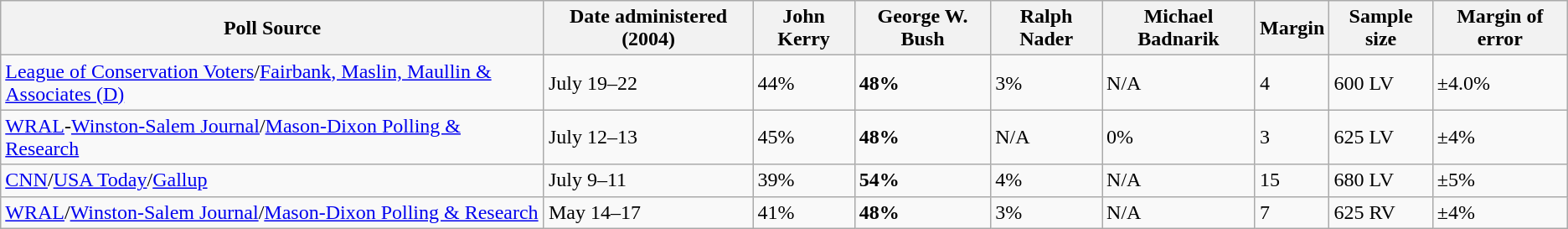<table class="wikitable">
<tr>
<th>Poll Source</th>
<th>Date administered (2004)</th>
<th>John Kerry</th>
<th>George W. Bush</th>
<th>Ralph Nader</th>
<th>Michael Badnarik</th>
<th>Margin</th>
<th>Sample size</th>
<th>Margin of error</th>
</tr>
<tr>
<td><a href='#'>League of Conservation Voters</a>/<a href='#'>Fairbank, Maslin, Maullin & Associates (D)</a></td>
<td>July 19–22</td>
<td>44%</td>
<td><strong>48%</strong></td>
<td>3%</td>
<td>N/A</td>
<td>4</td>
<td>600 LV</td>
<td>±4.0%</td>
</tr>
<tr>
<td><a href='#'>WRAL</a>-<a href='#'>Winston-Salem Journal</a>/<a href='#'>Mason-Dixon Polling & Research</a></td>
<td>July 12–13</td>
<td>45%</td>
<td><strong>48%</strong></td>
<td>N/A</td>
<td>0%</td>
<td>3</td>
<td>625 LV</td>
<td>±4%</td>
</tr>
<tr>
<td><a href='#'>CNN</a>/<a href='#'>USA Today</a>/<a href='#'>Gallup</a></td>
<td>July 9–11</td>
<td>39%</td>
<td><strong>54%</strong></td>
<td>4%</td>
<td>N/A</td>
<td>15</td>
<td>680 LV</td>
<td>±5%</td>
</tr>
<tr>
<td><a href='#'>WRAL</a>/<a href='#'>Winston-Salem Journal</a>/<a href='#'>Mason-Dixon Polling & Research</a></td>
<td>May 14–17</td>
<td>41%</td>
<td><strong>48%</strong></td>
<td>3%</td>
<td>N/A</td>
<td>7</td>
<td>625 RV</td>
<td>±4%</td>
</tr>
</table>
